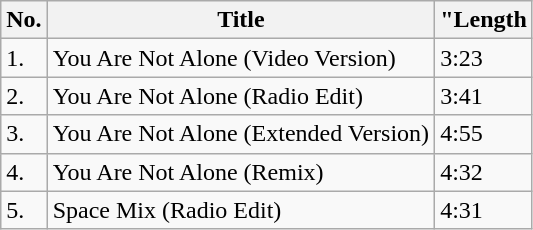<table class="wikitable sortable">
<tr>
<th>No.</th>
<th>Title</th>
<th>"Length</th>
</tr>
<tr>
<td>1.</td>
<td>You Are Not Alone (Video Version)</td>
<td>3:23</td>
</tr>
<tr>
<td>2.</td>
<td>You Are Not Alone (Radio Edit)</td>
<td>3:41</td>
</tr>
<tr>
<td>3.</td>
<td>You Are Not Alone (Extended Version)</td>
<td>4:55</td>
</tr>
<tr>
<td>4.</td>
<td>You Are Not Alone (Remix)</td>
<td>4:32</td>
</tr>
<tr>
<td>5.</td>
<td>Space Mix (Radio Edit)</td>
<td>4:31</td>
</tr>
</table>
